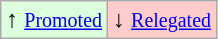<table class="wikitable" align="center">
<tr>
<td style="background:#ddffdd">↑ <small><a href='#'>Promoted</a></small></td>
<td style="background:#ffcccc">↓ <small><a href='#'>Relegated</a></small></td>
</tr>
</table>
